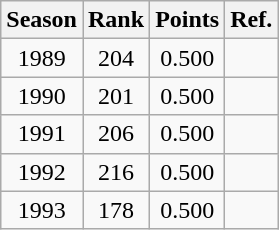<table class="wikitable plainrowheaders sortable" style="text-align:center">
<tr>
<th>Season</th>
<th>Rank</th>
<th>Points</th>
<th>Ref.</th>
</tr>
<tr>
<td>1989</td>
<td>204 </td>
<td>0.500</td>
<td></td>
</tr>
<tr>
<td>1990</td>
<td>201 </td>
<td>0.500</td>
<td></td>
</tr>
<tr>
<td>1991</td>
<td>206 </td>
<td>0.500</td>
<td></td>
</tr>
<tr>
<td>1992</td>
<td>216 </td>
<td>0.500</td>
<td></td>
</tr>
<tr>
<td>1993</td>
<td>178 </td>
<td>0.500</td>
<td></td>
</tr>
</table>
